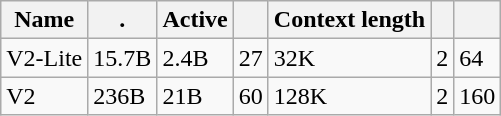<table class="wikitable sortable">
<tr>
<th>Name</th>
<th>.</th>
<th>Active </th>
<th></th>
<th>Context length</th>
<th></th>
<th></th>
</tr>
<tr>
<td>V2-Lite</td>
<td>15.7B</td>
<td>2.4B</td>
<td>27</td>
<td>32K</td>
<td>2</td>
<td>64</td>
</tr>
<tr>
<td>V2</td>
<td>236B</td>
<td>21B</td>
<td>60</td>
<td>128K</td>
<td>2</td>
<td>160</td>
</tr>
</table>
